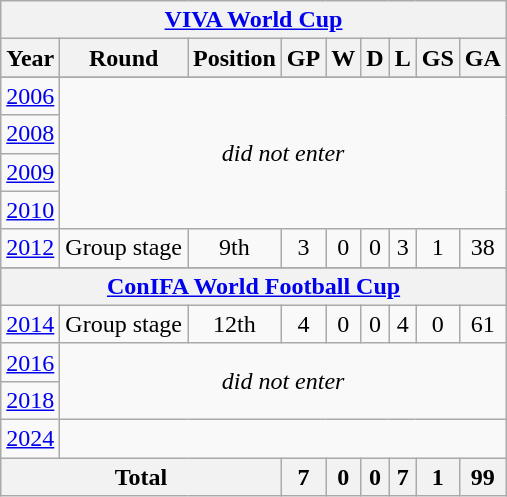<table class="wikitable" style="text-align: center;">
<tr>
<th colspan=9><a href='#'>VIVA World Cup</a></th>
</tr>
<tr>
<th>Year</th>
<th>Round</th>
<th>Position</th>
<th>GP</th>
<th>W</th>
<th>D</th>
<th>L</th>
<th>GS</th>
<th>GA</th>
</tr>
<tr>
</tr>
<tr>
<td> <a href='#'>2006</a></td>
<td colspan=8 rowspan=4><em>did not enter</em></td>
</tr>
<tr>
<td> <a href='#'>2008</a></td>
</tr>
<tr>
<td> <a href='#'>2009</a></td>
</tr>
<tr>
<td> <a href='#'>2010</a></td>
</tr>
<tr>
<td> <a href='#'>2012</a></td>
<td>Group stage</td>
<td>9th</td>
<td>3</td>
<td>0</td>
<td>0</td>
<td>3</td>
<td>1</td>
<td>38</td>
</tr>
<tr 2014 VIVA World CupI2014 to be played>
</tr>
<tr>
<th colspan=10><a href='#'>ConIFA World Football Cup</a></th>
</tr>
<tr>
<td> <a href='#'>2014</a></td>
<td>Group stage</td>
<td>12th</td>
<td>4</td>
<td>0</td>
<td>0</td>
<td>4</td>
<td>0</td>
<td>61</td>
</tr>
<tr>
<td> <a href='#'>2016</a></td>
<td colspan=8 rowspan=2><em>did not enter</em></td>
</tr>
<tr>
<td> <a href='#'>2018</a></td>
</tr>
<tr>
<td> <a href='#'>2024</a></td>
</tr>
<tr>
<th colspan=3><strong>Total</strong></th>
<th><strong>7</strong></th>
<th><strong>0</strong></th>
<th><strong>0</strong></th>
<th><strong>7</strong></th>
<th><strong>1</strong></th>
<th><strong>99</strong></th>
</tr>
</table>
